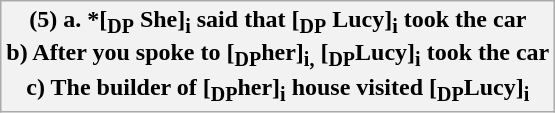<table class="wikitable">
<tr>
<th>(5) a. *[<sub>DP</sub> She]<sub>i</sub> said that [<sub>DP</sub> Lucy]<sub>i</sub> took the car<br>b) After you spoke to [<sub>DP</sub>her]<sub>i,</sub> [<sub>DP</sub>Lucy]<sub>i</sub> took the car<br>c) The builder of  [<sub>DP</sub>her]<sub>i</sub> house visited  [<sub>DP</sub>Lucy]<sub>i</sub></th>
</tr>
</table>
